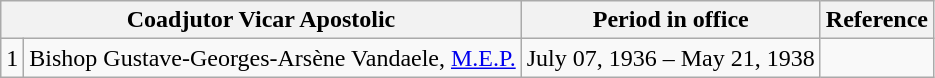<table class="wikitable">
<tr>
<th colspan="2">Coadjutor Vicar Apostolic</th>
<th>Period in office</th>
<th>Reference</th>
</tr>
<tr>
<td>1</td>
<td>Bishop Gustave-Georges-Arsène Vandaele, <a href='#'>M.E.P.</a></td>
<td>July 07, 1936 – May 21, 1938</td>
<td></td>
</tr>
</table>
